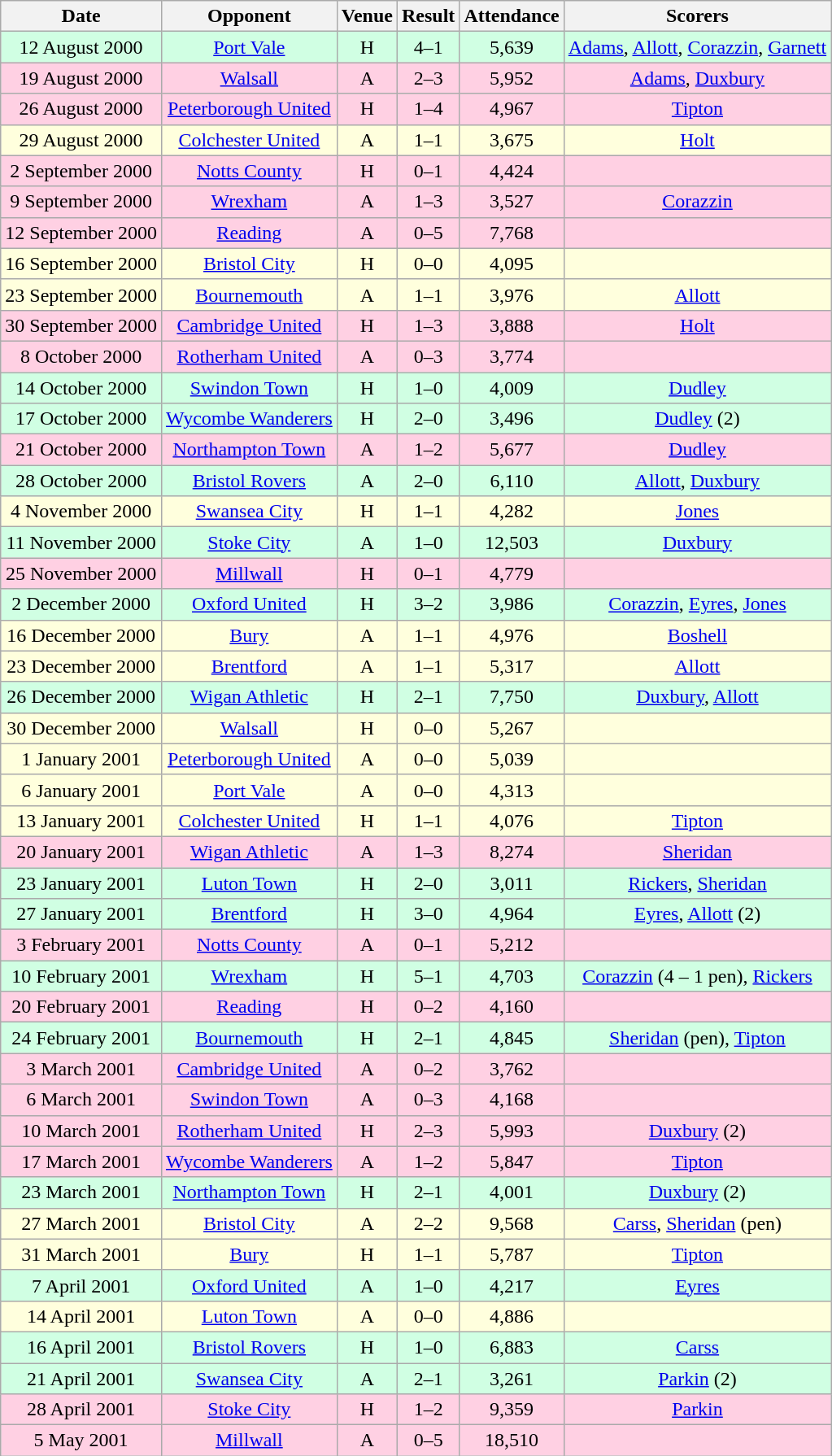<table class="wikitable sortable" style="font-size:100%; text-align:center">
<tr>
<th>Date</th>
<th>Opponent</th>
<th>Venue</th>
<th>Result</th>
<th>Attendance</th>
<th>Scorers</th>
</tr>
<tr style="background-color: #d0ffe3;">
<td>12 August 2000</td>
<td><a href='#'>Port Vale</a></td>
<td>H</td>
<td>4–1</td>
<td>5,639</td>
<td><a href='#'>Adams</a>, <a href='#'>Allott</a>, <a href='#'>Corazzin</a>, <a href='#'>Garnett</a></td>
</tr>
<tr style="background-color: #ffd0e3;">
<td>19 August 2000</td>
<td><a href='#'>Walsall</a></td>
<td>A</td>
<td>2–3</td>
<td>5,952</td>
<td><a href='#'>Adams</a>, <a href='#'>Duxbury</a></td>
</tr>
<tr style="background-color: #ffd0e3;">
<td>26 August 2000</td>
<td><a href='#'>Peterborough United</a></td>
<td>H</td>
<td>1–4</td>
<td>4,967</td>
<td><a href='#'>Tipton</a></td>
</tr>
<tr style="background-color: #ffffdd;">
<td>29 August 2000</td>
<td><a href='#'>Colchester United</a></td>
<td>A</td>
<td>1–1</td>
<td>3,675</td>
<td><a href='#'>Holt</a></td>
</tr>
<tr style="background-color: #ffd0e3;">
<td>2 September 2000</td>
<td><a href='#'>Notts County</a></td>
<td>H</td>
<td>0–1</td>
<td>4,424</td>
<td></td>
</tr>
<tr style="background-color: #ffd0e3;">
<td>9 September 2000</td>
<td><a href='#'>Wrexham</a></td>
<td>A</td>
<td>1–3</td>
<td>3,527</td>
<td><a href='#'>Corazzin</a></td>
</tr>
<tr style="background-color: #ffd0e3;">
<td>12 September 2000</td>
<td><a href='#'>Reading</a></td>
<td>A</td>
<td>0–5</td>
<td>7,768</td>
<td></td>
</tr>
<tr style="background-color: #ffffdd;">
<td>16 September 2000</td>
<td><a href='#'>Bristol City</a></td>
<td>H</td>
<td>0–0</td>
<td>4,095</td>
<td></td>
</tr>
<tr style="background-color: #ffffdd;">
<td>23 September 2000</td>
<td><a href='#'>Bournemouth</a></td>
<td>A</td>
<td>1–1</td>
<td>3,976</td>
<td><a href='#'>Allott</a></td>
</tr>
<tr style="background-color: #ffd0e3;">
<td>30 September 2000</td>
<td><a href='#'>Cambridge United</a></td>
<td>H</td>
<td>1–3</td>
<td>3,888</td>
<td><a href='#'>Holt</a></td>
</tr>
<tr style="background-color: #ffd0e3;">
<td>8 October 2000</td>
<td><a href='#'>Rotherham United</a></td>
<td>A</td>
<td>0–3</td>
<td>3,774</td>
<td></td>
</tr>
<tr style="background-color: #d0ffe3;">
<td>14 October 2000</td>
<td><a href='#'>Swindon Town</a></td>
<td>H</td>
<td>1–0</td>
<td>4,009</td>
<td><a href='#'>Dudley</a></td>
</tr>
<tr style="background-color: #d0ffe3;">
<td>17 October 2000</td>
<td><a href='#'>Wycombe Wanderers</a></td>
<td>H</td>
<td>2–0</td>
<td>3,496</td>
<td><a href='#'>Dudley</a> (2)</td>
</tr>
<tr style="background-color: #ffd0e3;">
<td>21 October 2000</td>
<td><a href='#'>Northampton Town</a></td>
<td>A</td>
<td>1–2</td>
<td>5,677</td>
<td><a href='#'>Dudley</a></td>
</tr>
<tr style="background-color: #d0ffe3;">
<td>28 October 2000</td>
<td><a href='#'>Bristol Rovers</a></td>
<td>A</td>
<td>2–0</td>
<td>6,110</td>
<td><a href='#'>Allott</a>, <a href='#'>Duxbury</a></td>
</tr>
<tr style="background-color: #ffffdd;">
<td>4 November 2000</td>
<td><a href='#'>Swansea City</a></td>
<td>H</td>
<td>1–1</td>
<td>4,282</td>
<td><a href='#'>Jones</a></td>
</tr>
<tr style="background-color: #d0ffe3;">
<td>11 November 2000</td>
<td><a href='#'>Stoke City</a></td>
<td>A</td>
<td>1–0</td>
<td>12,503</td>
<td><a href='#'>Duxbury</a></td>
</tr>
<tr style="background-color: #ffd0e3;">
<td>25 November 2000</td>
<td><a href='#'>Millwall</a></td>
<td>H</td>
<td>0–1</td>
<td>4,779</td>
<td></td>
</tr>
<tr style="background-color: #d0ffe3;">
<td>2 December 2000</td>
<td><a href='#'>Oxford United</a></td>
<td>H</td>
<td>3–2</td>
<td>3,986</td>
<td><a href='#'>Corazzin</a>, <a href='#'>Eyres</a>, <a href='#'>Jones</a></td>
</tr>
<tr style="background-color: #ffffdd;">
<td>16 December 2000</td>
<td><a href='#'>Bury</a></td>
<td>A</td>
<td>1–1</td>
<td>4,976</td>
<td><a href='#'>Boshell</a></td>
</tr>
<tr style="background-color: #ffffdd;">
<td>23 December 2000</td>
<td><a href='#'>Brentford</a></td>
<td>A</td>
<td>1–1</td>
<td>5,317</td>
<td><a href='#'>Allott</a></td>
</tr>
<tr style="background-color: #d0ffe3;">
<td>26 December 2000</td>
<td><a href='#'>Wigan Athletic</a></td>
<td>H</td>
<td>2–1</td>
<td>7,750</td>
<td><a href='#'>Duxbury</a>, <a href='#'>Allott</a></td>
</tr>
<tr style="background-color: #ffffdd;">
<td>30 December 2000</td>
<td><a href='#'>Walsall</a></td>
<td>H</td>
<td>0–0</td>
<td>5,267</td>
<td></td>
</tr>
<tr style="background-color: #ffffdd;">
<td>1 January 2001</td>
<td><a href='#'>Peterborough United</a></td>
<td>A</td>
<td>0–0</td>
<td>5,039</td>
<td></td>
</tr>
<tr style="background-color: #ffffdd;">
<td>6 January 2001</td>
<td><a href='#'>Port Vale</a></td>
<td>A</td>
<td>0–0</td>
<td>4,313</td>
<td></td>
</tr>
<tr style="background-color: #ffffdd;">
<td>13 January 2001</td>
<td><a href='#'>Colchester United</a></td>
<td>H</td>
<td>1–1</td>
<td>4,076</td>
<td><a href='#'>Tipton</a></td>
</tr>
<tr style="background-color: #ffd0e3;">
<td>20 January 2001</td>
<td><a href='#'>Wigan Athletic</a></td>
<td>A</td>
<td>1–3</td>
<td>8,274</td>
<td><a href='#'>Sheridan</a></td>
</tr>
<tr style="background-color: #d0ffe3;">
<td>23 January 2001</td>
<td><a href='#'>Luton Town</a></td>
<td>H</td>
<td>2–0</td>
<td>3,011</td>
<td><a href='#'>Rickers</a>, <a href='#'>Sheridan</a></td>
</tr>
<tr style="background-color: #d0ffe3;">
<td>27 January 2001</td>
<td><a href='#'>Brentford</a></td>
<td>H</td>
<td>3–0</td>
<td>4,964</td>
<td><a href='#'>Eyres</a>, <a href='#'>Allott</a> (2)</td>
</tr>
<tr style="background-color: #ffd0e3;">
<td>3 February 2001</td>
<td><a href='#'>Notts County</a></td>
<td>A</td>
<td>0–1</td>
<td>5,212</td>
<td></td>
</tr>
<tr style="background-color: #d0ffe3;">
<td>10 February 2001</td>
<td><a href='#'>Wrexham</a></td>
<td>H</td>
<td>5–1</td>
<td>4,703</td>
<td><a href='#'>Corazzin</a> (4 – 1 pen), <a href='#'>Rickers</a></td>
</tr>
<tr style="background-color: #ffd0e3;">
<td>20 February 2001</td>
<td><a href='#'>Reading</a></td>
<td>H</td>
<td>0–2</td>
<td>4,160</td>
<td></td>
</tr>
<tr style="background-color: #d0ffe3;">
<td>24 February 2001</td>
<td><a href='#'>Bournemouth</a></td>
<td>H</td>
<td>2–1</td>
<td>4,845</td>
<td><a href='#'>Sheridan</a> (pen), <a href='#'>Tipton</a></td>
</tr>
<tr style="background-color: #ffd0e3;">
<td>3 March 2001</td>
<td><a href='#'>Cambridge United</a></td>
<td>A</td>
<td>0–2</td>
<td>3,762</td>
<td></td>
</tr>
<tr style="background-color: #ffd0e3;">
<td>6 March 2001</td>
<td><a href='#'>Swindon Town</a></td>
<td>A</td>
<td>0–3</td>
<td>4,168</td>
<td></td>
</tr>
<tr style="background-color: #ffd0e3;">
<td>10 March 2001</td>
<td><a href='#'>Rotherham United</a></td>
<td>H</td>
<td>2–3</td>
<td>5,993</td>
<td><a href='#'>Duxbury</a> (2)</td>
</tr>
<tr style="background-color: #ffd0e3;">
<td>17 March 2001</td>
<td><a href='#'>Wycombe Wanderers</a></td>
<td>A</td>
<td>1–2</td>
<td>5,847</td>
<td><a href='#'>Tipton</a></td>
</tr>
<tr style="background-color: #d0ffe3;">
<td>23 March 2001</td>
<td><a href='#'>Northampton Town</a></td>
<td>H</td>
<td>2–1</td>
<td>4,001</td>
<td><a href='#'>Duxbury</a> (2)</td>
</tr>
<tr style="background-color: #ffffdd;">
<td>27 March 2001</td>
<td><a href='#'>Bristol City</a></td>
<td>A</td>
<td>2–2</td>
<td>9,568</td>
<td><a href='#'>Carss</a>, <a href='#'>Sheridan</a> (pen)</td>
</tr>
<tr style="background-color: #ffffdd;">
<td>31 March 2001</td>
<td><a href='#'>Bury</a></td>
<td>H</td>
<td>1–1</td>
<td>5,787</td>
<td><a href='#'>Tipton</a></td>
</tr>
<tr style="background-color: #d0ffe3;">
<td>7 April 2001</td>
<td><a href='#'>Oxford United</a></td>
<td>A</td>
<td>1–0</td>
<td>4,217</td>
<td><a href='#'>Eyres</a></td>
</tr>
<tr style="background-color: #ffffdd;">
<td>14 April 2001</td>
<td><a href='#'>Luton Town</a></td>
<td>A</td>
<td>0–0</td>
<td>4,886</td>
<td></td>
</tr>
<tr style="background-color: #d0ffe3;">
<td>16 April 2001</td>
<td><a href='#'>Bristol Rovers</a></td>
<td>H</td>
<td>1–0</td>
<td>6,883</td>
<td><a href='#'>Carss</a></td>
</tr>
<tr style="background-color: #d0ffe3;">
<td>21 April 2001</td>
<td><a href='#'>Swansea City</a></td>
<td>A</td>
<td>2–1</td>
<td>3,261</td>
<td><a href='#'>Parkin</a> (2)</td>
</tr>
<tr style="background-color: #ffd0e3;">
<td>28 April 2001</td>
<td><a href='#'>Stoke City</a></td>
<td>H</td>
<td>1–2</td>
<td>9,359</td>
<td><a href='#'>Parkin</a></td>
</tr>
<tr style="background-color: #ffd0e3;">
<td>5 May 2001</td>
<td><a href='#'>Millwall</a></td>
<td>A</td>
<td>0–5</td>
<td>18,510</td>
<td></td>
</tr>
</table>
